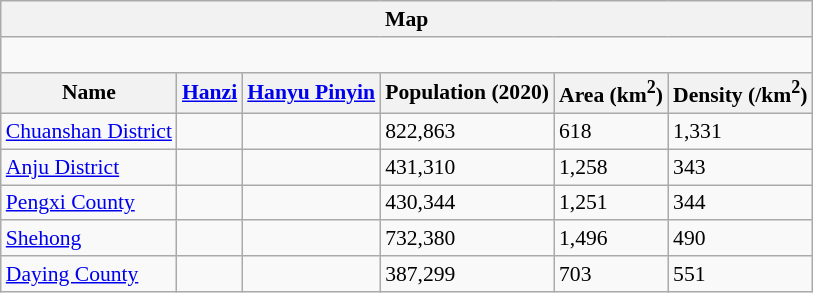<table class="wikitable"  style="font-size:90%;" align=center>
<tr>
<th colspan="6" align="center">Map</th>
</tr>
<tr>
<td colspan="6" align="center"><div><br> 






</div></td>
</tr>
<tr>
<th>Name</th>
<th><a href='#'>Hanzi</a></th>
<th><a href='#'>Hanyu Pinyin</a></th>
<th>Population (2020)</th>
<th>Area (km<sup>2</sup>)</th>
<th>Density (/km<sup>2</sup>)</th>
</tr>
<tr --------->
<td><a href='#'>Chuanshan District</a></td>
<td></td>
<td></td>
<td>822,863</td>
<td>618</td>
<td>1,331</td>
</tr>
<tr --------->
<td><a href='#'>Anju District</a></td>
<td></td>
<td></td>
<td>431,310</td>
<td>1,258</td>
<td>343</td>
</tr>
<tr --------->
<td><a href='#'>Pengxi County</a></td>
<td></td>
<td></td>
<td>430,344</td>
<td>1,251</td>
<td>344</td>
</tr>
<tr --------->
<td><a href='#'>Shehong</a></td>
<td></td>
<td></td>
<td>732,380</td>
<td>1,496</td>
<td>490</td>
</tr>
<tr --------->
<td><a href='#'>Daying County</a></td>
<td></td>
<td></td>
<td>387,299</td>
<td>703</td>
<td>551</td>
</tr>
</table>
